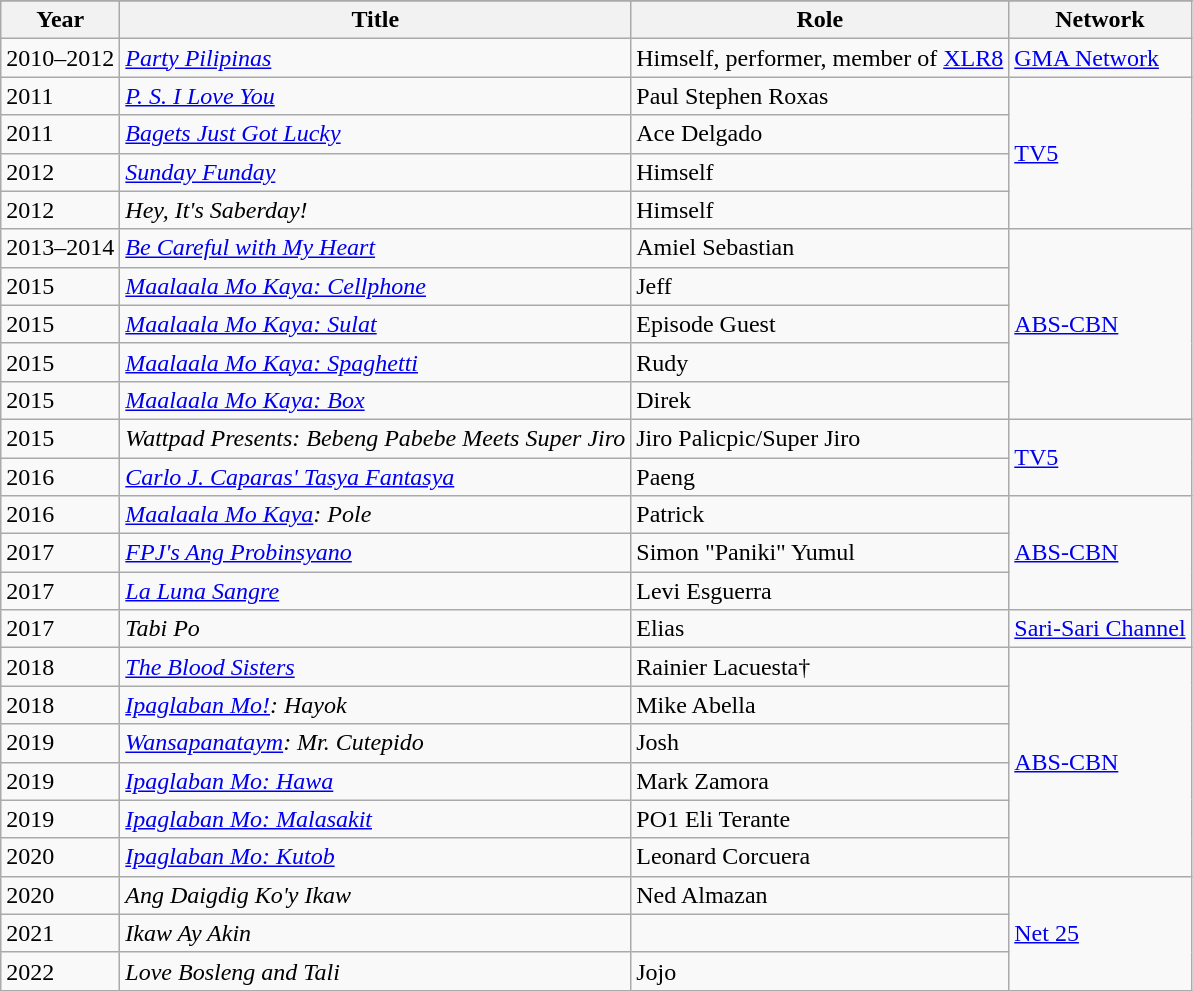<table class="wikitable sortable" background: #f9f9f9>
<tr bgcolor="#B0C4DE" align="center">
</tr>
<tr>
<th>Year</th>
<th>Title</th>
<th>Role</th>
<th>Network</th>
</tr>
<tr>
<td>2010–2012</td>
<td><em><a href='#'>Party Pilipinas</a></em></td>
<td>Himself, performer, member of <a href='#'>XLR8</a></td>
<td><a href='#'>GMA Network</a></td>
</tr>
<tr>
<td>2011</td>
<td><em><a href='#'>P. S. I Love You</a></em></td>
<td>Paul Stephen Roxas</td>
<td rowspan="4"><a href='#'>TV5</a></td>
</tr>
<tr>
<td>2011</td>
<td><em><a href='#'>Bagets Just Got Lucky</a></em></td>
<td>Ace Delgado</td>
</tr>
<tr>
<td>2012</td>
<td><em><a href='#'>Sunday Funday</a></em></td>
<td>Himself</td>
</tr>
<tr>
<td>2012</td>
<td><em>Hey, It's Saberday!</em></td>
<td>Himself</td>
</tr>
<tr>
<td>2013–2014</td>
<td><em><a href='#'>Be Careful with My Heart</a></em></td>
<td>Amiel Sebastian</td>
<td rowspan=5><a href='#'>ABS-CBN</a></td>
</tr>
<tr>
<td>2015</td>
<td><em><a href='#'> Maalaala Mo Kaya: Cellphone</a></em></td>
<td>Jeff</td>
</tr>
<tr>
<td>2015</td>
<td><em><a href='#'> Maalaala Mo Kaya: Sulat</a></em></td>
<td>Episode Guest</td>
</tr>
<tr>
<td>2015</td>
<td><em><a href='#'> Maalaala Mo Kaya: Spaghetti</a></em></td>
<td>Rudy</td>
</tr>
<tr>
<td>2015</td>
<td><em><a href='#'> Maalaala Mo Kaya: Box</a></em></td>
<td>Direk</td>
</tr>
<tr>
<td>2015</td>
<td><em>Wattpad Presents: Bebeng Pabebe Meets Super Jiro</em></td>
<td>Jiro Palicpic/Super Jiro</td>
<td rowspan='2'><a href='#'>TV5</a></td>
</tr>
<tr>
<td>2016</td>
<td><em><a href='#'>Carlo J. Caparas' Tasya Fantasya</a></em></td>
<td>Paeng</td>
</tr>
<tr>
<td>2016</td>
<td><em><a href='#'>Maalaala Mo Kaya</a>: Pole</em></td>
<td>Patrick</td>
<td rowspan=3><a href='#'>ABS-CBN</a></td>
</tr>
<tr>
<td>2017</td>
<td><em><a href='#'>FPJ's Ang Probinsyano</a></em></td>
<td>Simon "Paniki" Yumul</td>
</tr>
<tr>
<td>2017</td>
<td><em><a href='#'>La Luna Sangre</a></em></td>
<td>Levi Esguerra</td>
</tr>
<tr>
<td>2017</td>
<td><em>Tabi Po</em></td>
<td>Elias</td>
<td><a href='#'>Sari-Sari Channel</a></td>
</tr>
<tr>
<td>2018</td>
<td><em><a href='#'>The Blood Sisters</a></em></td>
<td>Rainier Lacuesta†</td>
<td rowspan=6><a href='#'>ABS-CBN</a></td>
</tr>
<tr>
<td>2018</td>
<td><em><a href='#'>Ipaglaban Mo!</a>: Hayok</em></td>
<td>Mike Abella</td>
</tr>
<tr>
<td>2019</td>
<td><em><a href='#'>Wansapanataym</a>: Mr. Cutepido</em></td>
<td>Josh</td>
</tr>
<tr>
<td>2019</td>
<td><em><a href='#'>Ipaglaban Mo: Hawa</a></em></td>
<td>Mark Zamora</td>
</tr>
<tr>
<td>2019</td>
<td><em><a href='#'>Ipaglaban Mo: Malasakit</a></em></td>
<td>PO1 Eli Terante</td>
</tr>
<tr>
<td>2020</td>
<td><em><a href='#'>Ipaglaban Mo: Kutob</a></em></td>
<td>Leonard Corcuera</td>
</tr>
<tr>
<td>2020</td>
<td><em>Ang Daigdig Ko'y Ikaw</em></td>
<td>Ned Almazan</td>
<td rowspan=3><a href='#'>Net 25</a></td>
</tr>
<tr>
<td>2021</td>
<td><em>Ikaw Ay Akin</em></td>
</tr>
<tr>
<td>2022</td>
<td><em>Love Bosleng and Tali</em></td>
<td>Jojo</td>
</tr>
</table>
